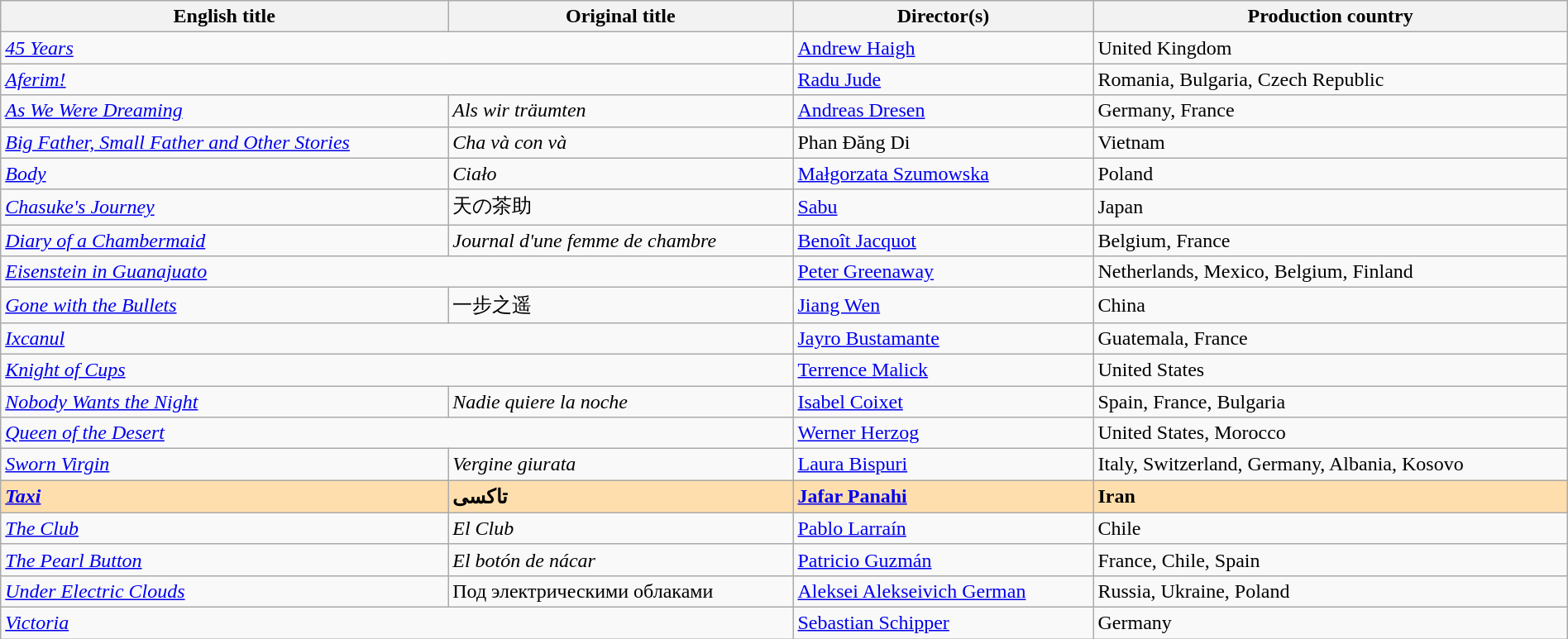<table class="wikitable" width="100%" cellpadding="5">
<tr>
<th scope="col">English title</th>
<th scope="col">Original title</th>
<th scope="col">Director(s)</th>
<th scope="col">Production country</th>
</tr>
<tr>
<td colspan="2"><em><a href='#'>45 Years</a></em></td>
<td><a href='#'>Andrew Haigh</a></td>
<td>United Kingdom</td>
</tr>
<tr>
<td colspan="2"><em><a href='#'>Aferim!</a></em></td>
<td><a href='#'>Radu Jude</a></td>
<td>Romania, Bulgaria, Czech Republic</td>
</tr>
<tr>
<td><em><a href='#'>As We Were Dreaming</a></em></td>
<td><em>Als wir träumten</em></td>
<td><a href='#'>Andreas Dresen</a></td>
<td>Germany, France</td>
</tr>
<tr>
<td><em><a href='#'>Big Father, Small Father and Other Stories</a></em></td>
<td><em>Cha và con và</em></td>
<td>Phan Đăng Di</td>
<td>Vietnam</td>
</tr>
<tr>
<td><em><a href='#'>Body</a></em></td>
<td><em>Ciało</em></td>
<td><a href='#'>Małgorzata Szumowska</a></td>
<td>Poland</td>
</tr>
<tr>
<td><em><a href='#'>Chasuke's Journey</a></em></td>
<td>天の茶助</td>
<td><a href='#'>Sabu</a></td>
<td>Japan</td>
</tr>
<tr>
<td><em><a href='#'>Diary of a Chambermaid</a></em></td>
<td><em>Journal d'une femme de chambre</em></td>
<td><a href='#'>Benoît Jacquot</a></td>
<td>Belgium, France</td>
</tr>
<tr>
<td colspan="2"><em><a href='#'>Eisenstein in Guanajuato</a></em></td>
<td><a href='#'>Peter Greenaway</a></td>
<td>Netherlands, Mexico, Belgium, Finland</td>
</tr>
<tr>
<td><em><a href='#'>Gone with the Bullets</a></em></td>
<td>一步之遥</td>
<td><a href='#'>Jiang Wen</a></td>
<td>China</td>
</tr>
<tr>
<td colspan="2"><em><a href='#'>Ixcanul</a></em></td>
<td><a href='#'>Jayro Bustamante</a></td>
<td>Guatemala, France</td>
</tr>
<tr>
<td colspan="2"><em><a href='#'>Knight of Cups</a></em></td>
<td><a href='#'>Terrence Malick</a></td>
<td>United States</td>
</tr>
<tr>
<td><em><a href='#'>Nobody Wants the Night</a></em></td>
<td><em>Nadie quiere la noche</em></td>
<td><a href='#'>Isabel Coixet</a></td>
<td>Spain, France, Bulgaria</td>
</tr>
<tr>
<td colspan="2"><em><a href='#'>Queen of the Desert</a></em></td>
<td><a href='#'>Werner Herzog</a></td>
<td>United States, Morocco</td>
</tr>
<tr>
<td><em><a href='#'>Sworn Virgin</a></em></td>
<td><em>Vergine giurata</em></td>
<td><a href='#'>Laura Bispuri</a></td>
<td>Italy, Switzerland, Germany, Albania, Kosovo</td>
</tr>
<tr style="background:#FFDEAD;">
<td><em><a href='#'><strong>Taxi</strong></a></em></td>
<td><strong>تاکسی</strong></td>
<td><strong><a href='#'>Jafar Panahi</a></strong></td>
<td><strong>Iran</strong></td>
</tr>
<tr>
<td><em><a href='#'>The Club</a></em></td>
<td><em>El Club</em></td>
<td><a href='#'>Pablo Larraín</a></td>
<td>Chile</td>
</tr>
<tr>
<td><em><a href='#'>The Pearl Button</a></em></td>
<td><em>El botón de nácar</em></td>
<td><a href='#'>Patricio Guzmán</a></td>
<td>France, Chile, Spain</td>
</tr>
<tr>
<td><em><a href='#'>Under Electric Clouds</a></em></td>
<td>Под электрическими облаками</td>
<td><a href='#'>Aleksei Alekseivich German</a></td>
<td>Russia, Ukraine, Poland</td>
</tr>
<tr>
<td colspan="2"><em><a href='#'>Victoria</a></em></td>
<td><a href='#'>Sebastian Schipper</a></td>
<td>Germany</td>
</tr>
</table>
